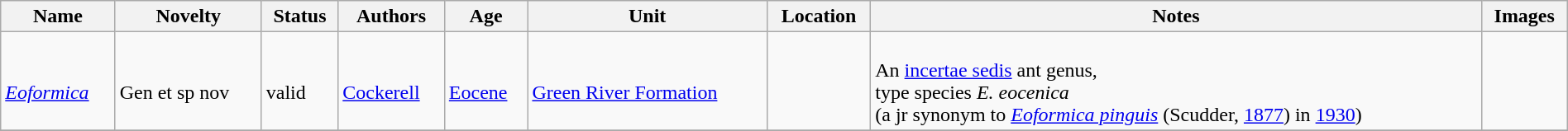<table class="wikitable sortable" align="center" width="100%">
<tr>
<th>Name</th>
<th>Novelty</th>
<th>Status</th>
<th>Authors</th>
<th>Age</th>
<th>Unit</th>
<th>Location</th>
<th>Notes</th>
<th>Images</th>
</tr>
<tr>
<td><br><em><a href='#'>Eoformica</a></em></td>
<td><br>Gen et sp nov</td>
<td><br>valid</td>
<td><br><a href='#'>Cockerell</a></td>
<td><br><a href='#'>Eocene</a></td>
<td><br><a href='#'>Green River Formation</a></td>
<td><br><br> </td>
<td><br>An <a href='#'>incertae sedis</a> ant genus, <br>type species <em>E. eocenica</em><br>(a jr synonym to <em><a href='#'>Eoformica pinguis</a></em> (Scudder, <a href='#'>1877</a>) in <a href='#'>1930</a>)</td>
<td><br></td>
</tr>
<tr>
</tr>
</table>
